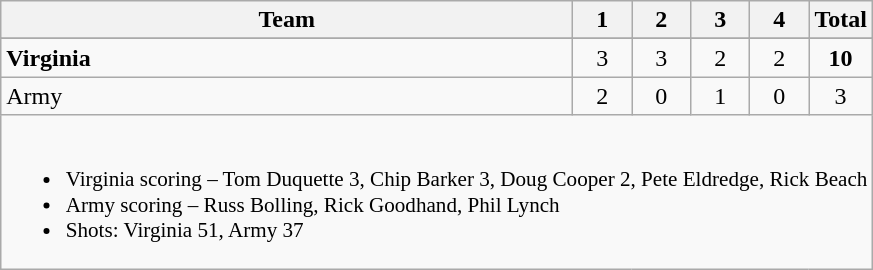<table class="wikitable" style="text-align:center; max-width:40em">
<tr>
<th>Team</th>
<th style="width:2em">1</th>
<th style="width:2em">2</th>
<th style="width:2em">3</th>
<th style="width:2em">4</th>
<th style="width:2em">Total</th>
</tr>
<tr>
</tr>
<tr>
<td style="text-align:left"><strong>Virginia</strong></td>
<td>3</td>
<td>3</td>
<td>2</td>
<td>2</td>
<td><strong>10</strong></td>
</tr>
<tr>
<td style="text-align:left">Army</td>
<td>2</td>
<td>0</td>
<td>1</td>
<td>0</td>
<td>3</td>
</tr>
<tr>
<td colspan=6 style="text-align:left; font-size:88%;"><br><ul><li>Virginia scoring – Tom Duquette 3, Chip Barker 3, Doug Cooper 2, Pete Eldredge, Rick Beach</li><li>Army scoring – Russ Bolling, Rick Goodhand, Phil Lynch</li><li>Shots: Virginia 51, Army 37</li></ul></td>
</tr>
</table>
